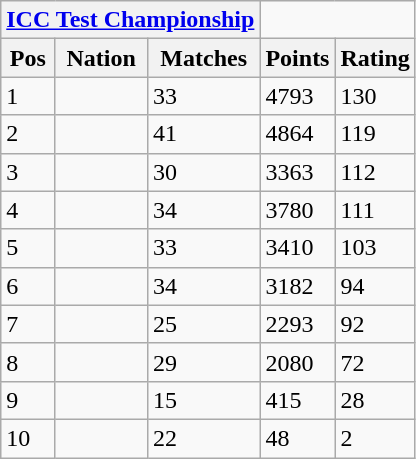<table class="wikitable">
<tr>
<th colspan="3"><a href='#'>ICC Test Championship</a> </th>
</tr>
<tr>
<th>Pos</th>
<th>Nation</th>
<th>Matches</th>
<th>Points</th>
<th>Rating</th>
</tr>
<tr>
<td>1</td>
<td></td>
<td>33</td>
<td>4793</td>
<td>130</td>
</tr>
<tr>
<td>2</td>
<td></td>
<td>41</td>
<td>4864</td>
<td>119</td>
</tr>
<tr>
<td>3</td>
<td></td>
<td>30</td>
<td>3363</td>
<td>112</td>
</tr>
<tr>
<td>4</td>
<td></td>
<td>34</td>
<td>3780</td>
<td>111</td>
</tr>
<tr>
<td>5</td>
<td></td>
<td>33</td>
<td>3410</td>
<td>103</td>
</tr>
<tr>
<td>6</td>
<td></td>
<td>34</td>
<td>3182</td>
<td>94</td>
</tr>
<tr>
<td>7</td>
<td></td>
<td>25</td>
<td>2293</td>
<td>92</td>
</tr>
<tr>
<td>8</td>
<td></td>
<td>29</td>
<td>2080</td>
<td>72</td>
</tr>
<tr>
<td>9</td>
<td></td>
<td>15</td>
<td>415</td>
<td>28</td>
</tr>
<tr>
<td>10</td>
<td></td>
<td>22</td>
<td>48</td>
<td>2</td>
</tr>
</table>
